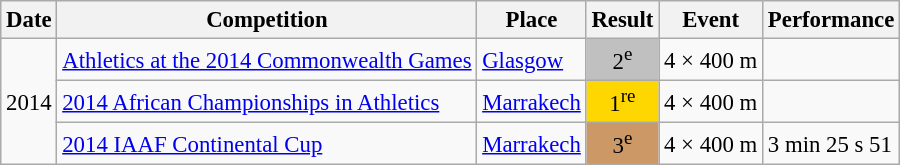<table class="wikitable" style="font-size: 95%; border-collapse: collapse;" border="1" cellspacing="2" cellpadding="1">
<tr>
<th scope="col">Date</th>
<th scope="col">Competition</th>
<th scope="col">Place</th>
<th scope="col">Result</th>
<th scope="col">Event</th>
<th scope="col">Performance</th>
</tr>
<tr>
<td rowspan="3">2014</td>
<td><a href='#'>Athletics at the 2014 Commonwealth Games</a></td>
<td><a href='#'>Glasgow</a></td>
<td align="center" bgcolor="silver"><abbr>2<sup>e</sup></abbr><abbr></abbr></td>
<td>4 × 400 m</td>
<td></td>
</tr>
<tr>
<td><a href='#'>2014 African Championships in Athletics</a></td>
<td><a href='#'>Marrakech</a></td>
<td align="center" bgcolor="gold"><abbr>1<sup>re</sup></abbr><abbr></abbr></td>
<td>4 × 400 m</td>
<td></td>
</tr>
<tr>
<td><a href='#'>2014 IAAF Continental Cup</a></td>
<td><a href='#'>Marrakech</a></td>
<td align="center" bgcolor="#cc9966"><abbr>3<sup>e</sup></abbr><abbr></abbr></td>
<td>4 × 400 m</td>
<td>3 min 25 s 51</td>
</tr>
</table>
